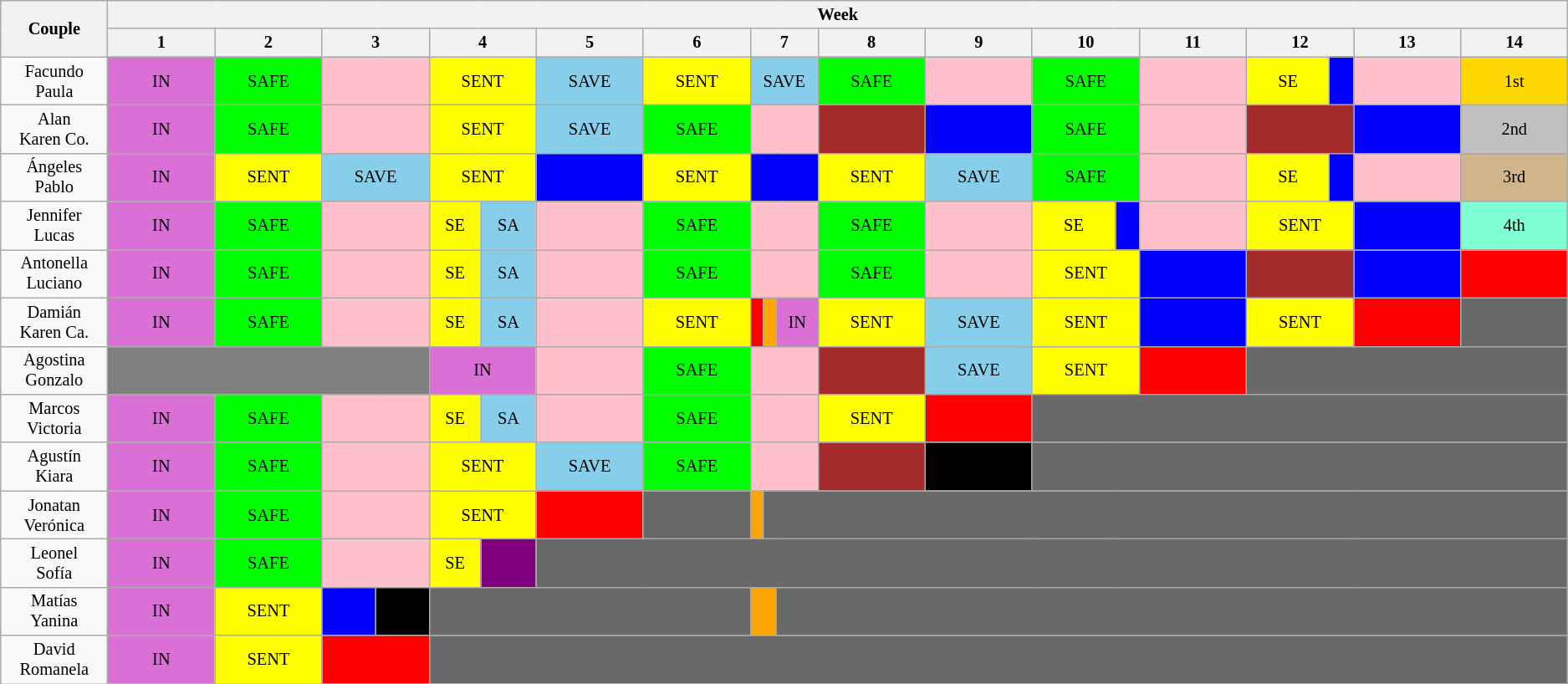<table class=wikitable style="font-size:85%; text-align:center">
<tr>
<th style="width: 5%;" rowspan=2>Couple</th>
<th style="width: 5%;" colspan=22>Week</th>
</tr>
<tr>
<th style="width: 5%;">1</th>
<th style="width: 5%;">2</th>
<th style="width: 5%;" colspan="2">3</th>
<th style="width: 5%;" colspan="2">4</th>
<th style="width: 5%;">5</th>
<th style="width: 5%;">6</th>
<th style="width: 3%;" colspan="3">7</th>
<th style="width: 5%;">8</th>
<th style="width: 5%;">9</th>
<th style="width: 5%;" colspan="2">10</th>
<th style="width: 5%;">11</th>
<th style="width: 5%;" colspan="2">12</th>
<th style="width: 5%;">13</th>
<th style="width: 5%;" colspan="2">14</th>
</tr>
<tr>
<td bgcolor="">Facundo<br>Paula</td>
<td bgcolor="orchid">IN</td>
<td bgcolor="lime">SAFE</td>
<td colspan="2" bgcolor="pink"></td>
<td colspan="2" bgcolor="yellow">SENT</td>
<td bgcolor="skyblue">SAVE</td>
<td bgcolor="yellow">SENT</td>
<td colspan="3" bgcolor="skyblue">SAVE</td>
<td bgcolor="lime">SAFE</td>
<td bgcolor="pink"></td>
<td colspan="2" bgcolor="lime">SAFE</td>
<td bgcolor="pink"></td>
<td bgcolor="yellow">SE</td>
<td bgcolor="blue"></td>
<td bgcolor="pink"></td>
<td bgcolor="gold">1st</td>
</tr>
<tr>
<td bgcolor="">Alan<br>Karen Co.</td>
<td bgcolor="orchid">IN</td>
<td bgcolor="lime">SAFE</td>
<td colspan="2" bgcolor="pink"></td>
<td colspan="2" bgcolor="yellow">SENT</td>
<td bgcolor="skyblue">SAVE</td>
<td bgcolor="lime">SAFE</td>
<td colspan="3" bgcolor="pink"></td>
<td bgcolor="brown"></td>
<td bgcolor="blue"></td>
<td colspan="2" bgcolor="lime">SAFE</td>
<td bgcolor="pink"></td>
<td colspan="2" bgcolor="brown"></td>
<td bgcolor="blue"></td>
<td bgcolor="silver">2nd</td>
</tr>
<tr>
<td bgcolor="">Ángeles<br>Pablo</td>
<td bgcolor="orchid">IN</td>
<td bgcolor="yellow">SENT</td>
<td colspan="2" bgcolor="skyblue">SAVE</td>
<td colspan="2" bgcolor="yellow">SENT</td>
<td bgcolor="blue"></td>
<td bgcolor="yellow">SENT</td>
<td colspan="3" bgcolor="blue"></td>
<td bgcolor="yellow">SENT</td>
<td bgcolor="skyblue">SAVE</td>
<td colspan="2" bgcolor="lime">SAFE</td>
<td bgcolor="pink"></td>
<td bgcolor="yellow">SE</td>
<td bgcolor="blue"></td>
<td bgcolor="pink"></td>
<td bgcolor="tan">3rd</td>
</tr>
<tr>
<td bgcolor="">Jennifer<br>Lucas</td>
<td bgcolor="orchid">IN</td>
<td bgcolor="lime">SAFE</td>
<td colspan="2" bgcolor="pink"></td>
<td bgcolor="yellow">SE</td>
<td bgcolor="skyblue">SA</td>
<td bgcolor="pink"></td>
<td bgcolor="lime">SAFE</td>
<td colspan="3" bgcolor="pink"></td>
<td bgcolor="lime">SAFE</td>
<td bgcolor="pink"></td>
<td bgcolor="yellow">SE</td>
<td bgcolor="blue"></td>
<td bgcolor="pink"></td>
<td colspan="2" bgcolor="yellow">SENT</td>
<td bgcolor="blue"></td>
<td bgcolor="Aquamarine">4th</td>
</tr>
<tr>
<td bgcolor="">Antonella<br>Luciano</td>
<td bgcolor="orchid">IN</td>
<td bgcolor="lime">SAFE</td>
<td colspan="2" bgcolor="pink"></td>
<td bgcolor="yellow">SE</td>
<td bgcolor="skyblue">SA</td>
<td bgcolor="pink"></td>
<td bgcolor="lime">SAFE</td>
<td colspan="3" bgcolor="pink"></td>
<td bgcolor="lime">SAFE</td>
<td bgcolor="pink"></td>
<td colspan="2" bgcolor="yellow">SENT</td>
<td bgcolor="blue"></td>
<td colspan="2" bgcolor="brown"></td>
<td bgcolor="blue"></td>
<td bgcolor="Red"></td>
</tr>
<tr>
<td bgcolor="">Damián<br>Karen Ca.</td>
<td bgcolor="orchid">IN</td>
<td bgcolor="lime">SAFE</td>
<td colspan="2" bgcolor="pink"></td>
<td bgcolor="yellow">SE</td>
<td bgcolor="skyblue">SA</td>
<td bgcolor="pink"></td>
<td bgcolor="yellow">SENT</td>
<td bgcolor="Red"></td>
<td bgcolor="orange"></td>
<td bgcolor="orchid">IN</td>
<td bgcolor="yellow">SENT</td>
<td bgcolor="skyblue">SAVE</td>
<td colspan="2" bgcolor="yellow">SENT</td>
<td bgcolor="blue"></td>
<td colspan="2" bgcolor="yellow">SENT</td>
<td bgcolor="Red"></td>
<td colspan="19" bgcolor="DimGray"></td>
</tr>
<tr>
<td bgcolor="">Agostina<br>Gonzalo</td>
<td colspan="4" bgcolor="gray"></td>
<td colspan="2" bgcolor="orchid">IN</td>
<td bgcolor="pink"></td>
<td bgcolor="lime">SAFE</td>
<td colspan="3" bgcolor="pink"></td>
<td bgcolor="brown"></td>
<td bgcolor="skyblue">SAVE</td>
<td colspan="2" bgcolor="yellow">SENT</td>
<td bgcolor="Red"></td>
<td colspan="19" bgcolor="DimGray"></td>
</tr>
<tr>
<td bgcolor="">Marcos<br>Victoria</td>
<td bgcolor="orchid">IN</td>
<td bgcolor="lime">SAFE</td>
<td colspan="2" bgcolor="pink"></td>
<td bgcolor="yellow">SE</td>
<td bgcolor="skyblue">SA</td>
<td bgcolor="pink"></td>
<td bgcolor="lime">SAFE</td>
<td colspan="3" bgcolor="pink"></td>
<td bgcolor="yellow">SENT</td>
<td bgcolor="Red"></td>
<td colspan="19" bgcolor="DimGray"></td>
</tr>
<tr>
<td bgcolor="">Agustín<br>Kiara</td>
<td bgcolor="orchid">IN</td>
<td bgcolor="lime">SAFE</td>
<td colspan="2" bgcolor="pink"></td>
<td colspan="2" bgcolor="yellow">SENT</td>
<td bgcolor="skyblue">SAVE</td>
<td bgcolor="lime">SAFE</td>
<td colspan="3" bgcolor="pink"></td>
<td bgcolor="brown"></td>
<td bgcolor="black"></td>
<td colspan="19" bgcolor="DimGray"></td>
</tr>
<tr>
<td bgcolor="">Jonatan<br>Verónica</td>
<td bgcolor="orchid">IN</td>
<td bgcolor="lime">SAFE</td>
<td colspan="2" bgcolor="pink"></td>
<td colspan="2" bgcolor="yellow">SENT</td>
<td bgcolor="Red"></td>
<td bgcolor="DimGray"></td>
<td bgcolor="orange"></td>
<td colspan="19" bgcolor="DimGray"></td>
</tr>
<tr>
<td bgcolor="">Leonel<br>Sofía</td>
<td bgcolor="orchid">IN</td>
<td bgcolor="lime">SAFE</td>
<td colspan="2" bgcolor="pink"></td>
<td bgcolor="yellow">SE</td>
<td bgcolor="purple"></td>
<td colspan="19" bgcolor="DimGray"></td>
</tr>
<tr>
<td bgcolor="">Matías<br>Yanina</td>
<td bgcolor="orchid">IN</td>
<td bgcolor="yellow">SENT</td>
<td bgcolor="blue"></td>
<td bgcolor="black"></td>
<td colspan="4" bgcolor="DimGray"></td>
<td colspan="2" bgcolor="orange"></td>
<td colspan="19" bgcolor="DimGray"></td>
</tr>
<tr>
<td bgcolor="">David<br>Romanela</td>
<td bgcolor="orchid">IN</td>
<td bgcolor="yellow">SENT</td>
<td colspan="2" bgcolor="Red"></td>
<td colspan="19" bgcolor="DimGray"></td>
</tr>
</table>
